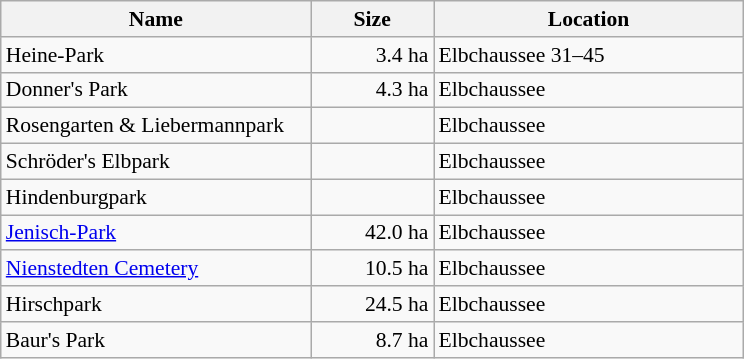<table class="wikitable" style="font-size:0.9em">
<tr>
<th style="width:200px">Name</th>
<th style="width:75px">Size</th>
<th style="width:200px">Location</th>
</tr>
<tr>
<td>Heine-Park</td>
<td align="right">3.4 ha</td>
<td>Elbchaussee 31–45</td>
</tr>
<tr>
<td>Donner's Park</td>
<td align="right">4.3 ha</td>
<td>Elbchaussee</td>
</tr>
<tr>
<td>Rosengarten & Liebermannpark</td>
<td align="right"></td>
<td>Elbchaussee</td>
</tr>
<tr>
<td>Schröder's Elbpark</td>
<td align="right"></td>
<td>Elbchaussee</td>
</tr>
<tr>
<td>Hindenburgpark</td>
<td align="right"></td>
<td>Elbchaussee</td>
</tr>
<tr>
<td><a href='#'>Jenisch-Park</a></td>
<td align="right">42.0 ha</td>
<td>Elbchaussee</td>
</tr>
<tr>
<td><a href='#'>Nienstedten Cemetery</a></td>
<td align="right">10.5 ha</td>
<td>Elbchaussee</td>
</tr>
<tr>
<td>Hirschpark</td>
<td align="right">24.5 ha</td>
<td>Elbchaussee</td>
</tr>
<tr>
<td>Baur's Park</td>
<td align="right">8.7 ha</td>
<td>Elbchaussee</td>
</tr>
</table>
